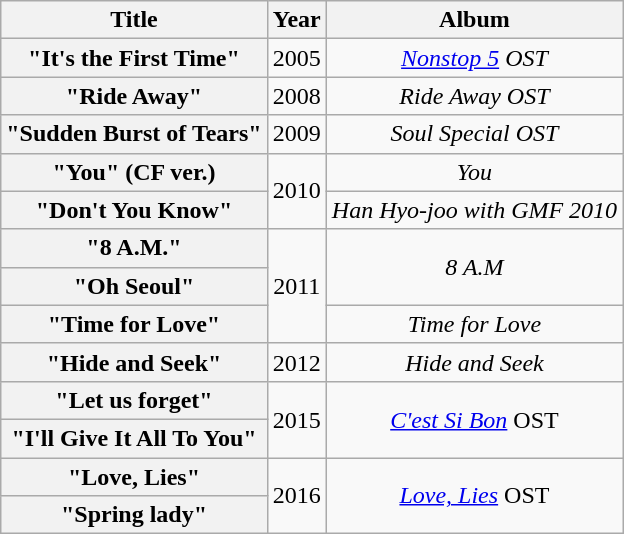<table class="wikitable plainrowheaders" style="text-align:center">
<tr>
<th scope="col">Title</th>
<th scope="col">Year</th>
<th>Album</th>
</tr>
<tr>
<th scope="row">"It's the First Time" </th>
<td>2005</td>
<td><em><a href='#'>Nonstop 5</a> OST</em></td>
</tr>
<tr>
<th scope="row">"Ride Away" </th>
<td>2008</td>
<td><em>Ride Away OST</em></td>
</tr>
<tr>
<th scope="row">"Sudden Burst of Tears" <br></th>
<td>2009</td>
<td><em>Soul Special OST</em></td>
</tr>
<tr>
<th scope="row">"You" (CF ver.)<br></th>
<td rowspan="2">2010</td>
<td><em>You</em></td>
</tr>
<tr>
<th scope="row">"Don't You Know" <br></th>
<td><em>Han Hyo-joo with GMF 2010</em></td>
</tr>
<tr>
<th scope="row">"8 A.M." <br></th>
<td rowspan="3">2011</td>
<td rowspan="2"><em>8 A.M</em></td>
</tr>
<tr>
<th scope="row">"Oh Seoul" <br> </th>
</tr>
<tr>
<th scope="row">"Time for Love"  <br> </th>
<td><em>Time for Love</em> </td>
</tr>
<tr>
<th scope="row">"Hide and Seek" <br></th>
<td>2012</td>
<td><em>Hide and Seek</em></td>
</tr>
<tr>
<th scope="row">"Let us forget" </th>
<td rowspan="2">2015</td>
<td rowspan="2"><em><a href='#'>C'est Si Bon</a></em> OST</td>
</tr>
<tr>
<th scope="row">"I'll Give It All To You" <br></th>
</tr>
<tr>
<th scope="row">"Love, Lies" </th>
<td rowspan="2">2016</td>
<td rowspan="2"><em><a href='#'>Love, Lies</a></em> OST </td>
</tr>
<tr>
<th scope="row">"Spring lady" <br></th>
</tr>
</table>
